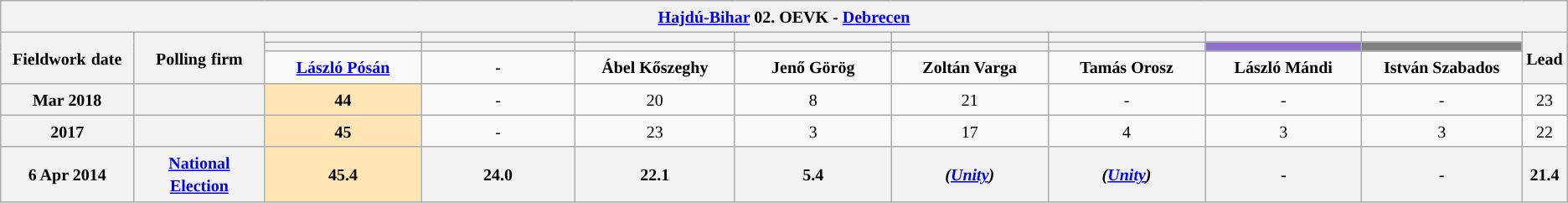<table class="wikitable mw-collapsible mw-collapsed" style="text-align:center">
<tr>
<th colspan="11" style="width: 980pt;"><small><a href='#'>Hajdú-Bihar</a> 02. OEVK - <a href='#'>Debrecen</a></small></th>
</tr>
<tr>
<th rowspan="3" style="width: 80pt;"><small>Fieldwork</small> <small>date</small></th>
<th rowspan="3" style="width: 80pt;"><strong><small>Polling</small> <small>firm</small></strong></th>
<th style="width: 100pt;"><small></small></th>
<th style="width: 100pt;"><small> </small></th>
<th style="width: 100pt;"></th>
<th style="width: 100pt;"></th>
<th style="width: 100pt;"></th>
<th style="width: 100pt;"></th>
<th style="width: 100pt;"></th>
<th style="width: 100pt;"></th>
<th rowspan="3" style="width: 20pt;"><small>Lead</small></th>
</tr>
<tr>
<th style="color:inherit;background:"></th>
<th style="color:inherit;background:"></th>
<th style="color:inherit;background:"></th>
<th style="color:inherit;background:"></th>
<th style="color:inherit;background:"></th>
<th style="color:inherit;background:"></th>
<th style="color:inherit;background:#8E6FCE;"></th>
<th style="color:inherit;background:#808080;"></th>
</tr>
<tr>
<td><small><strong><a href='#'>László Pósán</a></strong></small></td>
<td><small><strong>-</strong></small></td>
<td><small><strong>Ábel Kőszeghy</strong></small></td>
<td><small><strong>Jenő Görög</strong></small></td>
<td><small><strong>Zoltán Varga</strong></small></td>
<td><small><strong>Tamás Orosz</strong></small></td>
<td><small><strong>László Mándi</strong></small></td>
<td><small><strong>István Szabados</strong></small></td>
</tr>
<tr>
<th><small>Mar 2018</small></th>
<th><small></small></th>
<td style="background:#FFE5B4"><small><strong>44</strong></small></td>
<td><small>-</small></td>
<td><small>20</small></td>
<td><small>8</small></td>
<td><small>21</small></td>
<td><small>-</small></td>
<td><small>-</small></td>
<td><small>-</small></td>
<td style="background:"><small>23</small></td>
</tr>
<tr>
<th><small>2017</small></th>
<th><small></small></th>
<td style="background:#FFE5B4"><small><strong>45</strong></small></td>
<td><small>-</small></td>
<td><small>23</small></td>
<td><small>3</small></td>
<td><small>17</small></td>
<td><small>4</small></td>
<td><small>3</small></td>
<td><small>3</small></td>
<td style="background:"><small>22</small></td>
</tr>
<tr>
<th><small>6 Apr 2014</small></th>
<th><a href='#'><small>National Election</small></a></th>
<th style="background:#FFE5B4"><small><strong>45.4</strong></small></th>
<th><small>24.0</small></th>
<th><small>22.1</small></th>
<th><small>5.4</small></th>
<th><small><em>(<a href='#'>Unity</a>)</em></small></th>
<th><small><em>(<a href='#'>Unity</a>)</em></small></th>
<th><small>-</small></th>
<th><small>-</small></th>
<th style="background:"><small>21.4</small></th>
</tr>
</table>
